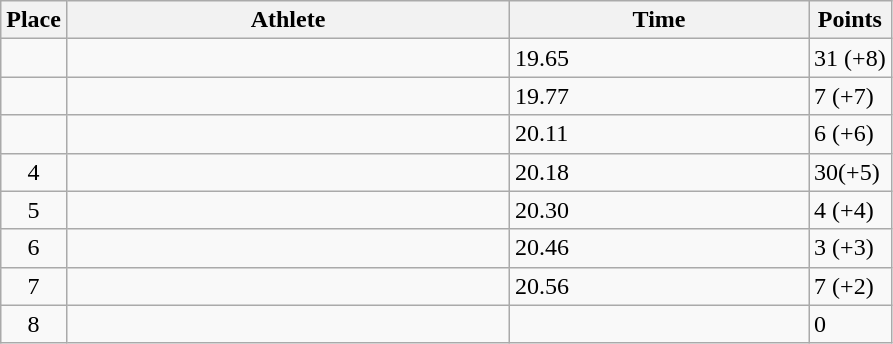<table class="wikitable sortable">
<tr>
<th>Place</th>
<th style="width:18em">Athlete</th>
<th style="width:12em">Time</th>
<th>Points</th>
</tr>
<tr>
<td align=center></td>
<td></td>
<td>19.65</td>
<td>31 (+8)</td>
</tr>
<tr>
<td align=center></td>
<td></td>
<td>19.77</td>
<td>7 (+7)</td>
</tr>
<tr>
<td align=center></td>
<td></td>
<td>20.11</td>
<td>6 (+6)</td>
</tr>
<tr>
<td align=center>4</td>
<td></td>
<td>20.18</td>
<td>30(+5)</td>
</tr>
<tr>
<td align=center>5</td>
<td></td>
<td>20.30</td>
<td>4 (+4)</td>
</tr>
<tr>
<td align=center>6</td>
<td></td>
<td>20.46</td>
<td>3 (+3)</td>
</tr>
<tr>
<td align=center>7</td>
<td></td>
<td>20.56</td>
<td>7 (+2)</td>
</tr>
<tr>
<td align=center>8</td>
<td></td>
<td></td>
<td>0</td>
</tr>
</table>
